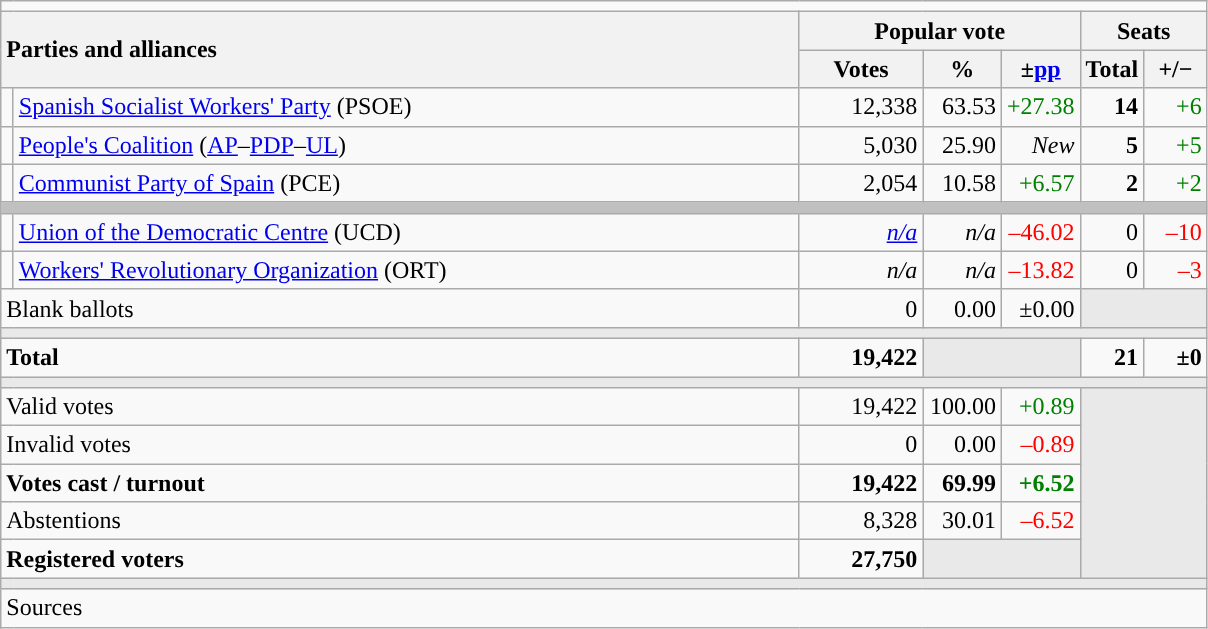<table class="wikitable" style="text-align:right;">
<tr>
<td colspan="7"></td>
</tr>
<tr>
<th style="text-align:left;" rowspan="2" colspan="2" width="525">Parties and alliances</th>
<th colspan="3">Popular vote</th>
<th colspan="2">Seats</th>
</tr>
<tr>
<th width="75">Votes</th>
<th width="45">%</th>
<th width="45">±<a href='#'>pp</a></th>
<th width="35">Total</th>
<th width="35">+/−</th>
</tr>
<tr>
<td width="1" style="color:inherit;background:"></td>
<td align="left"><a href='#'>Spanish Socialist Workers' Party</a> (PSOE)</td>
<td>12,338</td>
<td>63.53</td>
<td style="color:green;">+27.38</td>
<td><strong>14</strong></td>
<td style="color:green;">+6</td>
</tr>
<tr>
<td style="color:inherit;background:"></td>
<td align="left"><a href='#'>People's Coalition</a> (<a href='#'>AP</a>–<a href='#'>PDP</a>–<a href='#'>UL</a>)</td>
<td>5,030</td>
<td>25.90</td>
<td><em>New</em></td>
<td><strong>5</strong></td>
<td style="color:green;">+5</td>
</tr>
<tr>
<td style="color:inherit;background:"></td>
<td align="left"><a href='#'>Communist Party of Spain</a> (PCE)</td>
<td>2,054</td>
<td>10.58</td>
<td style="color:green;">+6.57</td>
<td><strong>2</strong></td>
<td style="color:green;">+2</td>
</tr>
<tr>
<td colspan="7" bgcolor="#C0C0C0"></td>
</tr>
<tr>
<td style="color:inherit;background:"></td>
<td align="left"><a href='#'>Union of the Democratic Centre</a> (UCD)</td>
<td><em><a href='#'>n/a</a></em></td>
<td><em>n/a</em></td>
<td style="color:red;">–46.02</td>
<td>0</td>
<td style="color:red;">–10</td>
</tr>
<tr>
<td style="color:inherit;background:"></td>
<td align="left"><a href='#'>Workers' Revolutionary Organization</a> (ORT)</td>
<td><em>n/a</em></td>
<td><em>n/a</em></td>
<td style="color:red;">–13.82</td>
<td>0</td>
<td style="color:red;">–3</td>
</tr>
<tr>
<td align="left" colspan="2">Blank ballots</td>
<td>0</td>
<td>0.00</td>
<td>±0.00</td>
<td bgcolor="#E9E9E9" colspan="2"></td>
</tr>
<tr>
<td colspan="7" bgcolor="#E9E9E9"></td>
</tr>
<tr style="font-weight:bold;">
<td align="left" colspan="2">Total</td>
<td>19,422</td>
<td bgcolor="#E9E9E9" colspan="2"></td>
<td>21</td>
<td>±0</td>
</tr>
<tr>
<td colspan="7" bgcolor="#E9E9E9"></td>
</tr>
<tr>
<td align="left" colspan="2">Valid votes</td>
<td>19,422</td>
<td>100.00</td>
<td style="color:green;">+0.89</td>
<td bgcolor="#E9E9E9" colspan="2" rowspan="5"></td>
</tr>
<tr>
<td align="left" colspan="2">Invalid votes</td>
<td>0</td>
<td>0.00</td>
<td style="color:red;">–0.89</td>
</tr>
<tr style="font-weight:bold;">
<td align="left" colspan="2">Votes cast / turnout</td>
<td>19,422</td>
<td>69.99</td>
<td style="color:green;">+6.52</td>
</tr>
<tr>
<td align="left" colspan="2">Abstentions</td>
<td>8,328</td>
<td>30.01</td>
<td style="color:red;">–6.52</td>
</tr>
<tr style="font-weight:bold;">
<td align="left" colspan="2">Registered voters</td>
<td>27,750</td>
<td bgcolor="#E9E9E9" colspan="2"></td>
</tr>
<tr>
<td colspan="7" bgcolor="#E9E9E9"></td>
</tr>
<tr>
<td align="left" colspan="7">Sources</td>
</tr>
</table>
